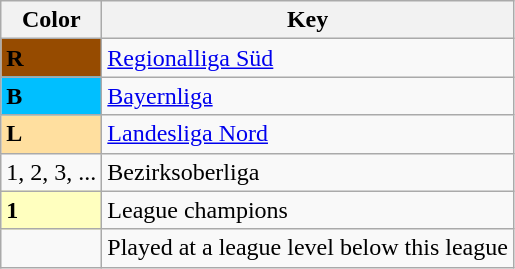<table class="wikitable" align="center">
<tr>
<th>Color</th>
<th>Key</th>
</tr>
<tr>
<td style="background:#964B00"><strong>R</strong></td>
<td><a href='#'>Regionalliga Süd</a></td>
</tr>
<tr>
<td style="background:#00BFFF"><strong>B</strong></td>
<td><a href='#'>Bayernliga</a></td>
</tr>
<tr>
<td style="background:#ffdf9f"><strong>L</strong></td>
<td><a href='#'>Landesliga Nord</a></td>
</tr>
<tr>
<td>1, 2, 3, ...</td>
<td>Bezirksoberliga</td>
</tr>
<tr>
<td style="background:#ffffbf"><strong>1</strong></td>
<td>League champions</td>
</tr>
<tr>
<td></td>
<td>Played at a league level below this league</td>
</tr>
</table>
